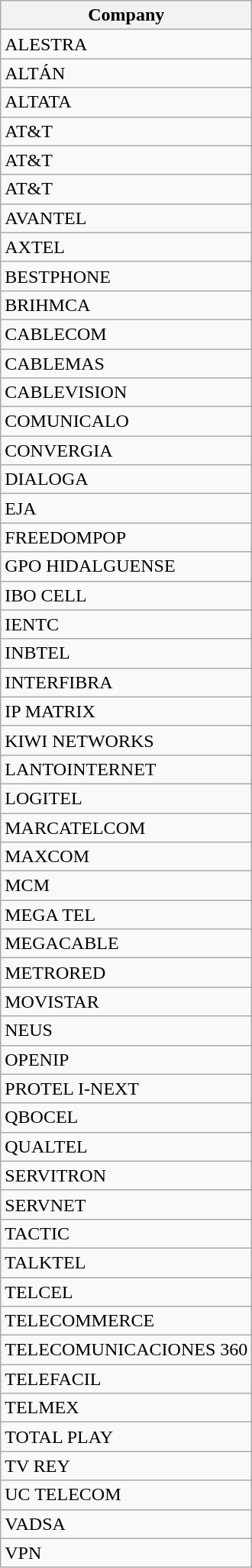<table class="wikitable">
<tr>
<th>Company</th>
</tr>
<tr>
<td>ALESTRA</td>
</tr>
<tr>
<td>ALTÁN</td>
</tr>
<tr>
<td>ALTATA</td>
</tr>
<tr>
<td>AT&T</td>
</tr>
<tr>
<td>AT&T</td>
</tr>
<tr>
<td>AT&T</td>
</tr>
<tr>
<td>AVANTEL</td>
</tr>
<tr>
<td>AXTEL</td>
</tr>
<tr>
<td>BESTPHONE</td>
</tr>
<tr>
<td>BRIHMCA</td>
</tr>
<tr>
<td>CABLECOM</td>
</tr>
<tr>
<td>CABLEMAS</td>
</tr>
<tr>
<td>CABLEVISION</td>
</tr>
<tr>
<td>COMUNICALO</td>
</tr>
<tr>
<td>CONVERGIA</td>
</tr>
<tr>
<td>DIALOGA</td>
</tr>
<tr>
<td>EJA</td>
</tr>
<tr>
<td>FREEDOMPOP</td>
</tr>
<tr>
<td>GPO HIDALGUENSE</td>
</tr>
<tr>
<td>IBO CELL</td>
</tr>
<tr>
<td>IENTC</td>
</tr>
<tr>
<td>INBTEL</td>
</tr>
<tr>
<td>INTERFIBRA</td>
</tr>
<tr>
<td>IP MATRIX</td>
</tr>
<tr>
<td>KIWI NETWORKS</td>
</tr>
<tr>
<td>LANTOINTERNET</td>
</tr>
<tr>
<td>LOGITEL</td>
</tr>
<tr>
<td>MARCATELCOM</td>
</tr>
<tr>
<td>MAXCOM</td>
</tr>
<tr>
<td>MCM</td>
</tr>
<tr>
<td>MEGA TEL</td>
</tr>
<tr>
<td>MEGACABLE</td>
</tr>
<tr>
<td>METRORED</td>
</tr>
<tr>
<td>MOVISTAR</td>
</tr>
<tr>
<td>NEUS</td>
</tr>
<tr>
<td>OPENIP</td>
</tr>
<tr>
<td>PROTEL I-NEXT</td>
</tr>
<tr>
<td>QBOCEL</td>
</tr>
<tr>
<td>QUALTEL</td>
</tr>
<tr>
<td>SERVITRON</td>
</tr>
<tr>
<td>SERVNET</td>
</tr>
<tr>
<td>TACTIC</td>
</tr>
<tr>
<td>TALKTEL</td>
</tr>
<tr>
<td>TELCEL</td>
</tr>
<tr>
<td>TELECOMMERCE</td>
</tr>
<tr>
<td>TELECOMUNICACIONES 360</td>
</tr>
<tr>
<td>TELEFACIL</td>
</tr>
<tr>
<td>TELMEX</td>
</tr>
<tr>
<td>TOTAL PLAY</td>
</tr>
<tr>
<td>TV REY</td>
</tr>
<tr>
<td>UC TELECOM</td>
</tr>
<tr>
<td>VADSA</td>
</tr>
<tr>
<td>VPN</td>
</tr>
</table>
